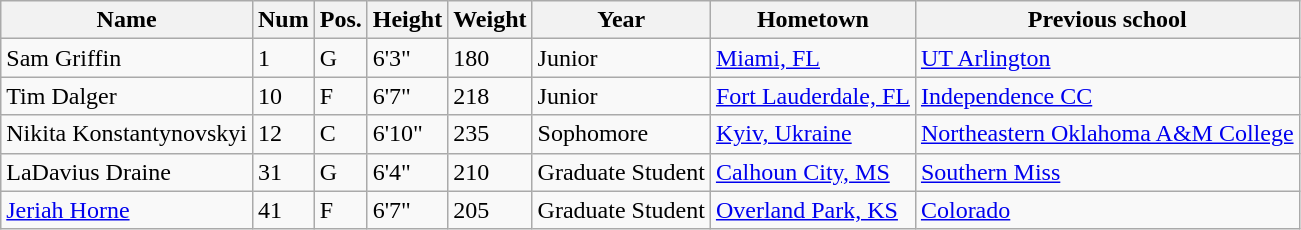<table class="wikitable sortable" border="1">
<tr>
<th>Name</th>
<th>Num</th>
<th>Pos.</th>
<th>Height</th>
<th>Weight</th>
<th>Year</th>
<th>Hometown</th>
<th class="unsortable">Previous school</th>
</tr>
<tr>
<td>Sam Griffin</td>
<td>1</td>
<td>G</td>
<td>6'3"</td>
<td>180</td>
<td>Junior</td>
<td><a href='#'>Miami, FL</a></td>
<td><a href='#'>UT Arlington</a></td>
</tr>
<tr>
<td>Tim Dalger</td>
<td>10</td>
<td>F</td>
<td>6'7"</td>
<td>218</td>
<td>Junior</td>
<td><a href='#'>Fort Lauderdale, FL</a></td>
<td><a href='#'>Independence CC</a></td>
</tr>
<tr>
<td>Nikita Konstantynovskyi</td>
<td>12</td>
<td>C</td>
<td>6'10"</td>
<td>235</td>
<td>Sophomore</td>
<td><a href='#'>Kyiv, Ukraine</a></td>
<td><a href='#'>Northeastern Oklahoma A&M College</a></td>
</tr>
<tr>
<td>LaDavius Draine</td>
<td>31</td>
<td>G</td>
<td>6'4"</td>
<td>210</td>
<td>Graduate Student</td>
<td><a href='#'>Calhoun City, MS</a></td>
<td><a href='#'>Southern Miss</a></td>
</tr>
<tr>
<td><a href='#'>Jeriah Horne</a></td>
<td>41</td>
<td>F</td>
<td>6'7"</td>
<td>205</td>
<td>Graduate Student</td>
<td><a href='#'>Overland Park, KS</a></td>
<td><a href='#'>Colorado</a></td>
</tr>
</table>
